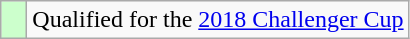<table class="wikitable" style="text-align:left">
<tr>
<td width=10px bgcolor=#ccffcc></td>
<td>Qualified for the <a href='#'>2018 Challenger Cup</a></td>
</tr>
</table>
